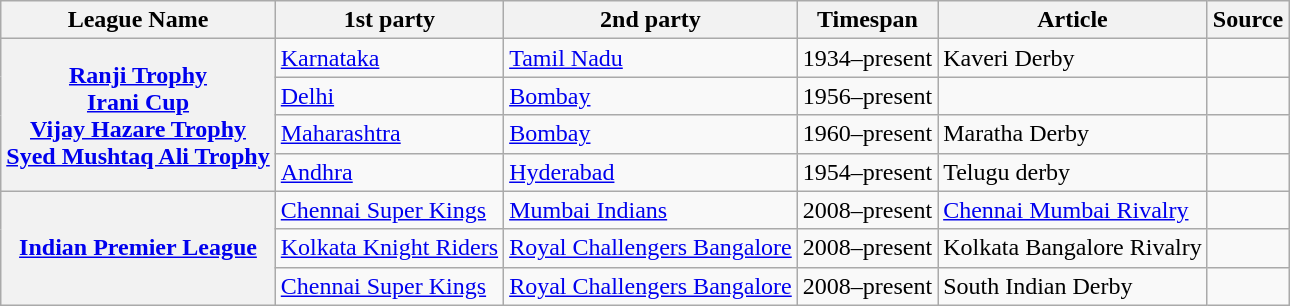<table class="wikitable">
<tr>
<th>League Name</th>
<th>1st party</th>
<th>2nd party</th>
<th>Timespan</th>
<th>Article</th>
<th article class="unsortable">Source</th>
</tr>
<tr>
<th rowspan=4><a href='#'>Ranji Trophy</a><br><a href='#'>Irani Cup</a><br><a href='#'>Vijay Hazare Trophy</a><br><a href='#'>Syed Mushtaq Ali Trophy</a></th>
<td><a href='#'>Karnataka</a></td>
<td><a href='#'>Tamil Nadu</a></td>
<td>1934–present</td>
<td>Kaveri Derby</td>
<td></td>
</tr>
<tr>
<td><a href='#'>Delhi</a></td>
<td><a href='#'>Bombay</a></td>
<td>1956–present</td>
<td></td>
<td></td>
</tr>
<tr>
<td><a href='#'>Maharashtra</a></td>
<td><a href='#'>Bombay</a></td>
<td>1960–present</td>
<td>Maratha Derby</td>
<td></td>
</tr>
<tr>
<td><a href='#'>Andhra</a></td>
<td><a href='#'>Hyderabad</a></td>
<td>1954–present</td>
<td>Telugu derby</td>
<td></td>
</tr>
<tr>
<th rowspan=3><a href='#'>Indian Premier League</a></th>
<td><a href='#'>Chennai Super Kings</a></td>
<td><a href='#'>Mumbai Indians</a></td>
<td>2008–present</td>
<td><a href='#'>Chennai Mumbai Rivalry</a></td>
<td></td>
</tr>
<tr>
<td><a href='#'>Kolkata Knight Riders</a></td>
<td><a href='#'>Royal Challengers Bangalore</a></td>
<td>2008–present</td>
<td>Kolkata Bangalore Rivalry</td>
<td></td>
</tr>
<tr>
<td><a href='#'>Chennai Super Kings</a></td>
<td><a href='#'>Royal Challengers Bangalore</a></td>
<td>2008–present</td>
<td>South Indian Derby</td>
<td></td>
</tr>
</table>
